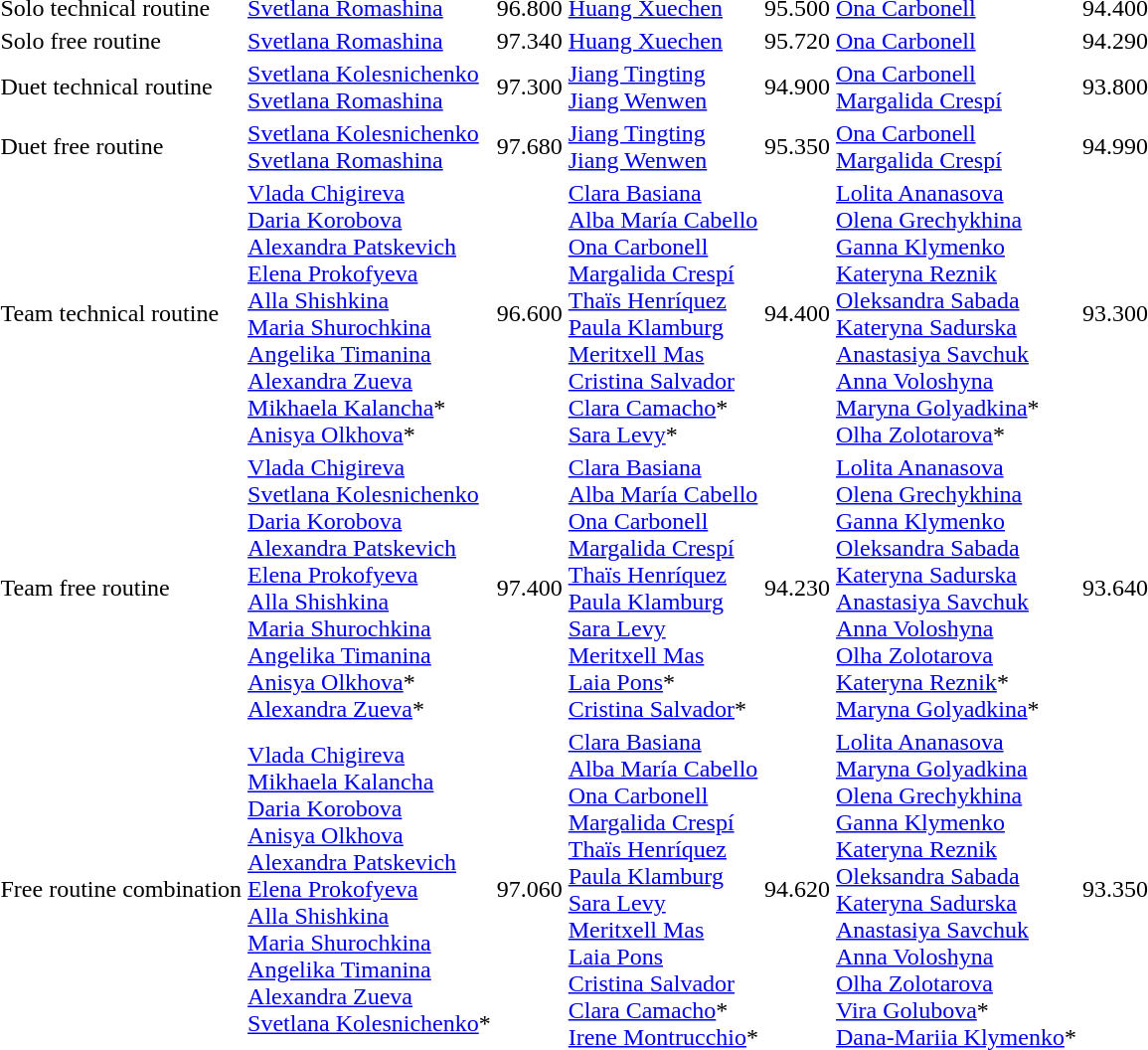<table>
<tr>
<td>Solo technical routine<br></td>
<td><a href='#'>Svetlana Romashina</a><br><em></em></td>
<td>96.800</td>
<td><a href='#'>Huang Xuechen</a><br><em></em></td>
<td>95.500</td>
<td><a href='#'>Ona Carbonell</a><br><em></em></td>
<td>94.400</td>
</tr>
<tr>
<td>Solo free routine<br></td>
<td><a href='#'>Svetlana Romashina</a><br><em></em></td>
<td>97.340</td>
<td><a href='#'>Huang Xuechen</a><br><em></em></td>
<td>95.720</td>
<td><a href='#'>Ona Carbonell</a><br><em></em></td>
<td>94.290</td>
</tr>
<tr>
<td>Duet technical routine<br></td>
<td><a href='#'>Svetlana Kolesnichenko</a><br><a href='#'>Svetlana Romashina</a><br><em></em></td>
<td>97.300</td>
<td><a href='#'>Jiang Tingting</a><br><a href='#'>Jiang Wenwen</a><br><em></em></td>
<td>94.900</td>
<td><a href='#'>Ona Carbonell</a><br><a href='#'>Margalida Crespí</a><br><em></em></td>
<td>93.800</td>
</tr>
<tr>
<td>Duet free routine<br></td>
<td><a href='#'>Svetlana Kolesnichenko</a><br><a href='#'>Svetlana Romashina</a><br><em></em></td>
<td>97.680</td>
<td><a href='#'>Jiang Tingting</a><br><a href='#'>Jiang Wenwen</a><br><em></em></td>
<td>95.350</td>
<td><a href='#'>Ona Carbonell</a><br><a href='#'>Margalida Crespí</a><br><em></em></td>
<td>94.990</td>
</tr>
<tr>
<td>Team technical routine<br></td>
<td><a href='#'>Vlada Chigireva</a><br><a href='#'>Daria Korobova</a><br><a href='#'>Alexandra Patskevich</a><br><a href='#'>Elena Prokofyeva</a><br><a href='#'>Alla Shishkina</a><br><a href='#'>Maria Shurochkina</a><br><a href='#'>Angelika Timanina</a><br><a href='#'>Alexandra Zueva</a><br><a href='#'>Mikhaela Kalancha</a>*<br><a href='#'>Anisya Olkhova</a>*<br><em></em></td>
<td>96.600</td>
<td><a href='#'>Clara Basiana</a><br><a href='#'>Alba María Cabello</a><br><a href='#'>Ona Carbonell</a><br><a href='#'>Margalida Crespí</a><br><a href='#'>Thaïs Henríquez</a><br><a href='#'>Paula Klamburg</a><br><a href='#'>Meritxell Mas</a><br><a href='#'>Cristina Salvador</a><br><a href='#'>Clara Camacho</a>*<br><a href='#'>Sara Levy</a>*<br><em></em></td>
<td>94.400</td>
<td><a href='#'>Lolita Ananasova</a><br><a href='#'>Olena Grechykhina</a><br><a href='#'>Ganna Klymenko</a><br><a href='#'>Kateryna Reznik</a><br><a href='#'>Oleksandra Sabada</a><br><a href='#'>Kateryna Sadurska</a><br><a href='#'>Anastasiya Savchuk</a><br><a href='#'>Anna Voloshyna</a><br><a href='#'>Maryna Golyadkina</a>*<br><a href='#'>Olha Zolotarova</a>*<br><em></em></td>
<td>93.300</td>
</tr>
<tr>
<td>Team free routine<br></td>
<td><a href='#'>Vlada Chigireva</a><br><a href='#'>Svetlana Kolesnichenko</a><br><a href='#'>Daria Korobova</a><br><a href='#'>Alexandra Patskevich</a><br><a href='#'>Elena Prokofyeva</a><br><a href='#'>Alla Shishkina</a><br><a href='#'>Maria Shurochkina</a><br><a href='#'>Angelika Timanina</a><br><a href='#'>Anisya Olkhova</a>*<br><a href='#'>Alexandra Zueva</a>*<br><em></em></td>
<td>97.400</td>
<td><a href='#'>Clara Basiana</a><br><a href='#'>Alba María Cabello</a><br><a href='#'>Ona Carbonell</a><br><a href='#'>Margalida Crespí</a><br><a href='#'>Thaïs Henríquez</a><br><a href='#'>Paula Klamburg</a><br><a href='#'>Sara Levy</a><br><a href='#'>Meritxell Mas</a><br><a href='#'>Laia Pons</a>*<br><a href='#'>Cristina Salvador</a>*<br><em></em></td>
<td>94.230</td>
<td><a href='#'>Lolita Ananasova</a><br><a href='#'>Olena Grechykhina</a><br><a href='#'>Ganna Klymenko</a><br><a href='#'>Oleksandra Sabada</a><br><a href='#'>Kateryna Sadurska</a><br><a href='#'>Anastasiya Savchuk</a><br><a href='#'>Anna Voloshyna</a><br><a href='#'>Olha Zolotarova</a><br><a href='#'>Kateryna Reznik</a>*<br><a href='#'>Maryna Golyadkina</a>*<br><em></em></td>
<td>93.640</td>
</tr>
<tr>
<td>Free routine combination<br></td>
<td><a href='#'>Vlada Chigireva</a><br><a href='#'>Mikhaela Kalancha</a><br><a href='#'>Daria Korobova</a><br><a href='#'>Anisya Olkhova</a><br><a href='#'>Alexandra Patskevich</a><br><a href='#'>Elena Prokofyeva</a><br><a href='#'>Alla Shishkina</a><br><a href='#'>Maria Shurochkina</a><br><a href='#'>Angelika Timanina</a><br><a href='#'>Alexandra Zueva</a><br><a href='#'>Svetlana Kolesnichenko</a>*<br><em></em></td>
<td>97.060</td>
<td><a href='#'>Clara Basiana</a><br><a href='#'>Alba María Cabello</a><br><a href='#'>Ona Carbonell</a><br><a href='#'>Margalida Crespí</a><br><a href='#'>Thaïs Henríquez</a><br><a href='#'>Paula Klamburg</a><br><a href='#'>Sara Levy</a><br><a href='#'>Meritxell Mas</a><br><a href='#'>Laia Pons</a><br><a href='#'>Cristina Salvador</a><br><a href='#'>Clara Camacho</a>*<br><a href='#'>Irene Montrucchio</a>*<br><em></em></td>
<td>94.620</td>
<td><a href='#'>Lolita Ananasova</a><br><a href='#'>Maryna Golyadkina</a><br><a href='#'>Olena Grechykhina</a><br><a href='#'>Ganna Klymenko</a><br><a href='#'>Kateryna Reznik</a><br><a href='#'>Oleksandra Sabada</a><br><a href='#'>Kateryna Sadurska</a><br><a href='#'>Anastasiya Savchuk</a><br><a href='#'>Anna Voloshyna</a><br><a href='#'>Olha Zolotarova</a><br><a href='#'>Vira Golubova</a>*<br><a href='#'>Dana-Mariia Klymenko</a>*<br><em></em></td>
<td>93.350</td>
</tr>
</table>
